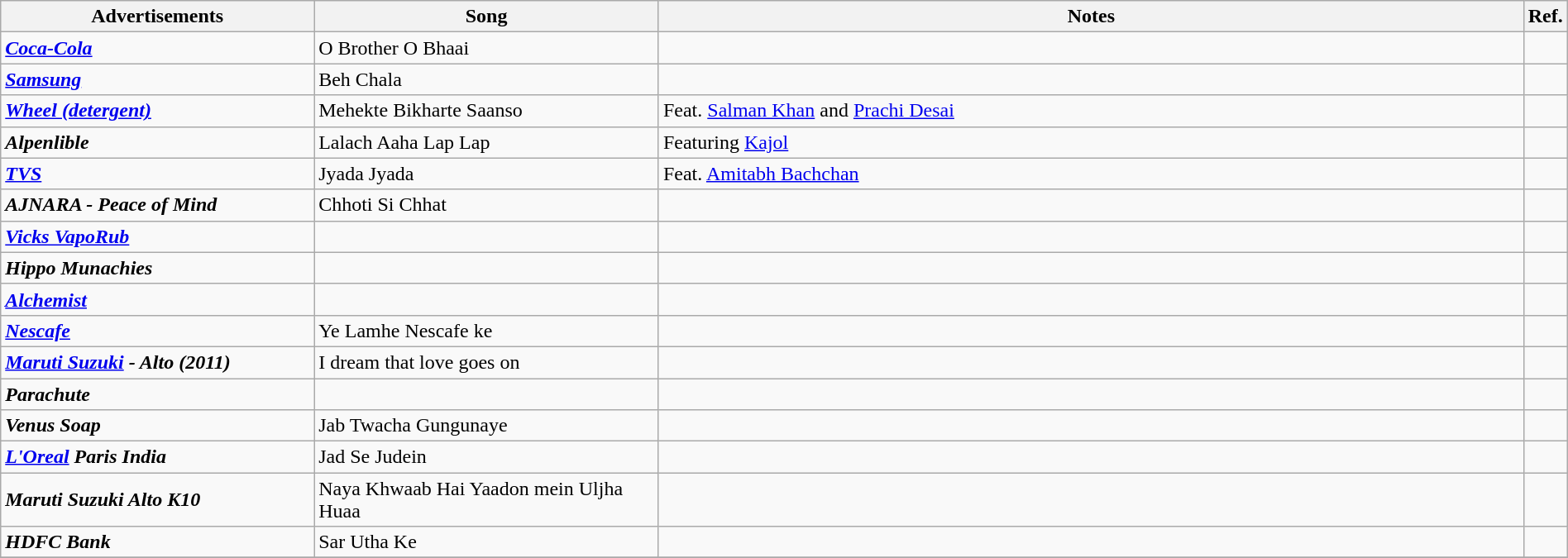<table class="wikitable plainrowheaders" width="100%" "textcolor:#000;">
<tr>
<th scope="col" width=20%><strong>Advertisements</strong></th>
<th scope="col" width=22%><strong>Song</strong></th>
<th>Notes</th>
<th scope="col" width=1%><strong>Ref.</strong></th>
</tr>
<tr>
<td scope="row"><strong><em><a href='#'>Coca-Cola</a></em></strong></td>
<td>O Brother O Bhaai</td>
<td></td>
<td></td>
</tr>
<tr>
<td><strong><em><a href='#'>Samsung</a></em></strong></td>
<td>Beh Chala</td>
<td></td>
<td></td>
</tr>
<tr>
<td scope="row"><strong><em><a href='#'>Wheel (detergent)</a></em></strong></td>
<td>Mehekte Bikharte Saanso</td>
<td>Feat. <a href='#'>Salman Khan</a> and <a href='#'>Prachi Desai</a></td>
<td></td>
</tr>
<tr>
<td scope="row"><strong><em>Alpenlible</em></strong></td>
<td>Lalach Aaha Lap Lap</td>
<td>Featuring <a href='#'>Kajol</a></td>
<td></td>
</tr>
<tr>
<td scope="row"><a href='#'><strong><em>TVS</em></strong></a></td>
<td>Jyada Jyada</td>
<td>Feat. <a href='#'>Amitabh Bachchan</a></td>
<td></td>
</tr>
<tr>
<td scope="row"><strong><em>AJNARA - Peace of Mind</em></strong></td>
<td>Chhoti Si Chhat</td>
<td></td>
<td></td>
</tr>
<tr>
<td scope="row"><strong><em><a href='#'>Vicks VapoRub</a></em></strong></td>
<td></td>
<td></td>
<td></td>
</tr>
<tr>
<td scope="row"><strong><em>Hippo Munachies</em></strong></td>
<td></td>
<td></td>
<td></td>
</tr>
<tr>
<td scope="row"><strong><em><a href='#'>Alchemist</a></em></strong></td>
<td></td>
<td></td>
<td></td>
</tr>
<tr>
<td scope="row"><strong><em><a href='#'>Nescafe</a></em></strong></td>
<td>Ye Lamhe Nescafe ke</td>
<td></td>
<td></td>
</tr>
<tr>
<td scope="row"><strong><em><a href='#'>Maruti Suzuki</a> - Alto (2011)</em></strong></td>
<td>I dream that love goes on</td>
<td></td>
<td></td>
</tr>
<tr>
<td scope="row"><strong><em>Parachute</em></strong></td>
<td></td>
<td></td>
<td></td>
</tr>
<tr>
<td scope="row"><strong><em>Venus Soap</em></strong></td>
<td>Jab Twacha Gungunaye</td>
<td></td>
<td></td>
</tr>
<tr>
<td scope="row"><strong><em><a href='#'>L'Oreal</a> Paris India</em></strong></td>
<td>Jad Se Judein</td>
<td></td>
<td></td>
</tr>
<tr>
<td scope="row"><strong><em>Maruti Suzuki Alto K10</em></strong></td>
<td>Naya Khwaab Hai Yaadon mein Uljha Huaa</td>
<td></td>
<td></td>
</tr>
<tr>
<td scope="row"><strong><em>HDFC Bank</em></strong></td>
<td>Sar Utha Ke</td>
<td></td>
<td></td>
</tr>
<tr>
</tr>
</table>
